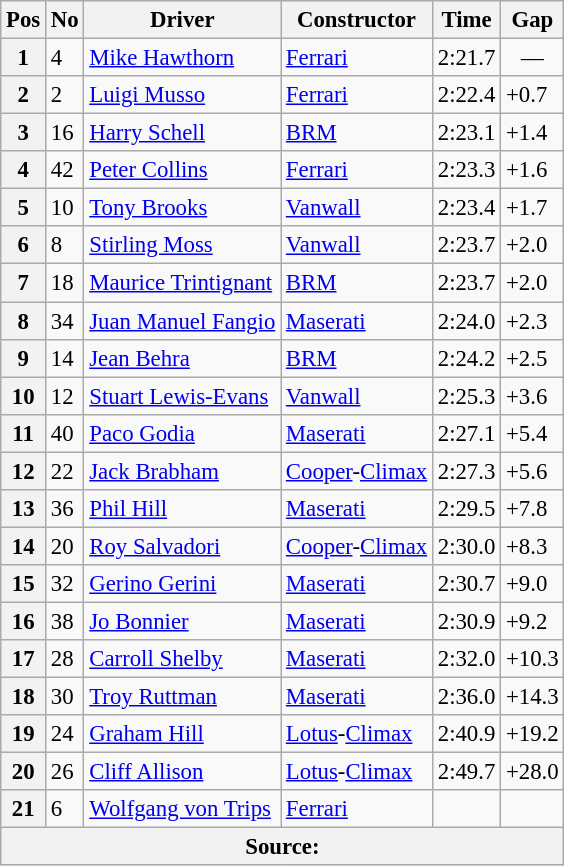<table class="wikitable sortable" style="font-size: 95%">
<tr>
<th>Pos</th>
<th>No</th>
<th>Driver</th>
<th>Constructor</th>
<th>Time</th>
<th>Gap</th>
</tr>
<tr>
<th>1</th>
<td>4</td>
<td> <a href='#'>Mike Hawthorn</a></td>
<td><a href='#'>Ferrari</a></td>
<td>2:21.7</td>
<td align="center">—</td>
</tr>
<tr>
<th>2</th>
<td>2</td>
<td> <a href='#'>Luigi Musso</a></td>
<td><a href='#'>Ferrari</a></td>
<td>2:22.4</td>
<td>+0.7</td>
</tr>
<tr>
<th>3</th>
<td>16</td>
<td> <a href='#'>Harry Schell</a></td>
<td><a href='#'>BRM</a></td>
<td>2:23.1</td>
<td>+1.4</td>
</tr>
<tr>
<th>4</th>
<td>42</td>
<td> <a href='#'>Peter Collins</a></td>
<td><a href='#'>Ferrari</a></td>
<td>2:23.3</td>
<td>+1.6</td>
</tr>
<tr>
<th>5</th>
<td>10</td>
<td> <a href='#'>Tony Brooks</a></td>
<td><a href='#'>Vanwall</a></td>
<td>2:23.4</td>
<td>+1.7</td>
</tr>
<tr>
<th>6</th>
<td>8</td>
<td> <a href='#'>Stirling Moss</a></td>
<td><a href='#'>Vanwall</a></td>
<td>2:23.7</td>
<td>+2.0</td>
</tr>
<tr>
<th>7</th>
<td>18</td>
<td> <a href='#'>Maurice Trintignant</a></td>
<td><a href='#'>BRM</a></td>
<td>2:23.7</td>
<td>+2.0</td>
</tr>
<tr>
<th>8</th>
<td>34</td>
<td> <a href='#'>Juan Manuel Fangio</a></td>
<td><a href='#'>Maserati</a></td>
<td>2:24.0</td>
<td>+2.3</td>
</tr>
<tr>
<th>9</th>
<td>14</td>
<td> <a href='#'>Jean Behra</a></td>
<td><a href='#'>BRM</a></td>
<td>2:24.2</td>
<td>+2.5</td>
</tr>
<tr>
<th>10</th>
<td>12</td>
<td> <a href='#'>Stuart Lewis-Evans</a></td>
<td><a href='#'>Vanwall</a></td>
<td>2:25.3</td>
<td>+3.6</td>
</tr>
<tr>
<th>11</th>
<td>40</td>
<td> <a href='#'>Paco Godia</a></td>
<td><a href='#'>Maserati</a></td>
<td>2:27.1</td>
<td>+5.4</td>
</tr>
<tr>
<th>12</th>
<td>22</td>
<td> <a href='#'>Jack Brabham</a></td>
<td><a href='#'>Cooper</a>-<a href='#'>Climax</a></td>
<td>2:27.3</td>
<td>+5.6</td>
</tr>
<tr>
<th>13</th>
<td>36</td>
<td> <a href='#'>Phil Hill</a></td>
<td><a href='#'>Maserati</a></td>
<td>2:29.5</td>
<td>+7.8</td>
</tr>
<tr>
<th>14</th>
<td>20</td>
<td> <a href='#'>Roy Salvadori</a></td>
<td><a href='#'>Cooper</a>-<a href='#'>Climax</a></td>
<td>2:30.0</td>
<td>+8.3</td>
</tr>
<tr>
<th>15</th>
<td>32</td>
<td> <a href='#'>Gerino Gerini</a></td>
<td><a href='#'>Maserati</a></td>
<td>2:30.7</td>
<td>+9.0</td>
</tr>
<tr>
<th>16</th>
<td>38</td>
<td> <a href='#'>Jo Bonnier</a></td>
<td><a href='#'>Maserati</a></td>
<td>2:30.9</td>
<td>+9.2</td>
</tr>
<tr>
<th>17</th>
<td>28</td>
<td> <a href='#'>Carroll Shelby</a></td>
<td><a href='#'>Maserati</a></td>
<td>2:32.0</td>
<td>+10.3</td>
</tr>
<tr>
<th>18</th>
<td>30</td>
<td> <a href='#'>Troy Ruttman</a></td>
<td><a href='#'>Maserati</a></td>
<td>2:36.0</td>
<td>+14.3</td>
</tr>
<tr>
<th>19</th>
<td>24</td>
<td> <a href='#'>Graham Hill</a></td>
<td><a href='#'>Lotus</a>-<a href='#'>Climax</a></td>
<td>2:40.9</td>
<td>+19.2</td>
</tr>
<tr>
<th>20</th>
<td>26</td>
<td> <a href='#'>Cliff Allison</a></td>
<td><a href='#'>Lotus</a>-<a href='#'>Climax</a></td>
<td>2:49.7</td>
<td>+28.0</td>
</tr>
<tr>
<th>21</th>
<td>6</td>
<td> <a href='#'>Wolfgang von Trips</a></td>
<td><a href='#'>Ferrari</a></td>
<td></td>
<td></td>
</tr>
<tr>
<th colspan="6">Source:</th>
</tr>
</table>
